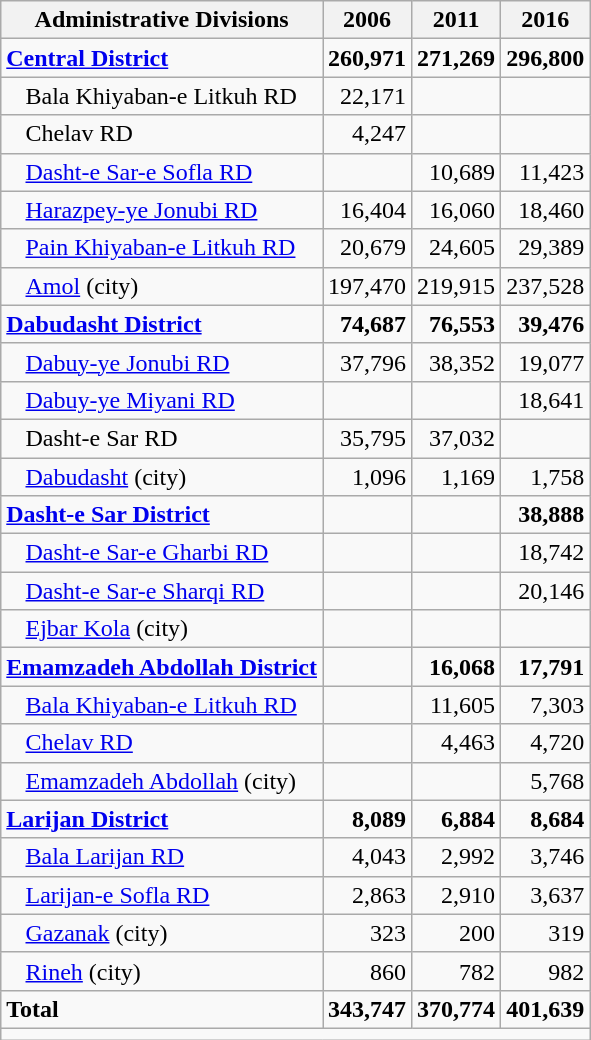<table class="wikitable">
<tr>
<th>Administrative Divisions</th>
<th>2006</th>
<th>2011</th>
<th>2016</th>
</tr>
<tr>
<td><strong><a href='#'>Central District</a></strong></td>
<td style="text-align: right;"><strong>260,971</strong></td>
<td style="text-align: right;"><strong>271,269</strong></td>
<td style="text-align: right;"><strong>296,800</strong></td>
</tr>
<tr>
<td style="padding-left: 1em;">Bala Khiyaban-e Litkuh RD</td>
<td style="text-align: right;">22,171</td>
<td style="text-align: right;"></td>
<td style="text-align: right;"></td>
</tr>
<tr>
<td style="padding-left: 1em;">Chelav RD</td>
<td style="text-align: right;">4,247</td>
<td style="text-align: right;"></td>
<td style="text-align: right;"></td>
</tr>
<tr>
<td style="padding-left: 1em;"><a href='#'>Dasht-e Sar-e Sofla RD</a></td>
<td style="text-align: right;"></td>
<td style="text-align: right;">10,689</td>
<td style="text-align: right;">11,423</td>
</tr>
<tr>
<td style="padding-left: 1em;"><a href='#'>Harazpey-ye Jonubi RD</a></td>
<td style="text-align: right;">16,404</td>
<td style="text-align: right;">16,060</td>
<td style="text-align: right;">18,460</td>
</tr>
<tr>
<td style="padding-left: 1em;"><a href='#'>Pain Khiyaban-e Litkuh RD</a></td>
<td style="text-align: right;">20,679</td>
<td style="text-align: right;">24,605</td>
<td style="text-align: right;">29,389</td>
</tr>
<tr>
<td style="padding-left: 1em;"><a href='#'>Amol</a> (city)</td>
<td style="text-align: right;">197,470</td>
<td style="text-align: right;">219,915</td>
<td style="text-align: right;">237,528</td>
</tr>
<tr>
<td><strong><a href='#'>Dabudasht District</a></strong></td>
<td style="text-align: right;"><strong>74,687</strong></td>
<td style="text-align: right;"><strong>76,553</strong></td>
<td style="text-align: right;"><strong>39,476</strong></td>
</tr>
<tr>
<td style="padding-left: 1em;"><a href='#'>Dabuy-ye Jonubi RD</a></td>
<td style="text-align: right;">37,796</td>
<td style="text-align: right;">38,352</td>
<td style="text-align: right;">19,077</td>
</tr>
<tr>
<td style="padding-left: 1em;"><a href='#'>Dabuy-ye Miyani RD</a></td>
<td style="text-align: right;"></td>
<td style="text-align: right;"></td>
<td style="text-align: right;">18,641</td>
</tr>
<tr>
<td style="padding-left: 1em;">Dasht-e Sar RD</td>
<td style="text-align: right;">35,795</td>
<td style="text-align: right;">37,032</td>
<td style="text-align: right;"></td>
</tr>
<tr>
<td style="padding-left: 1em;"><a href='#'>Dabudasht</a> (city)</td>
<td style="text-align: right;">1,096</td>
<td style="text-align: right;">1,169</td>
<td style="text-align: right;">1,758</td>
</tr>
<tr>
<td><strong><a href='#'>Dasht-e Sar District</a></strong></td>
<td style="text-align: right;"></td>
<td style="text-align: right;"></td>
<td style="text-align: right;"><strong>38,888</strong></td>
</tr>
<tr>
<td style="padding-left: 1em;"><a href='#'>Dasht-e Sar-e Gharbi RD</a></td>
<td style="text-align: right;"></td>
<td style="text-align: right;"></td>
<td style="text-align: right;">18,742</td>
</tr>
<tr>
<td style="padding-left: 1em;"><a href='#'>Dasht-e Sar-e Sharqi RD</a></td>
<td style="text-align: right;"></td>
<td style="text-align: right;"></td>
<td style="text-align: right;">20,146</td>
</tr>
<tr>
<td style="padding-left: 1em;"><a href='#'>Ejbar Kola</a> (city)</td>
<td style="text-align: right;"></td>
<td style="text-align: right;"></td>
<td style="text-align: right;"></td>
</tr>
<tr>
<td><strong><a href='#'>Emamzadeh Abdollah District</a></strong></td>
<td style="text-align: right;"></td>
<td style="text-align: right;"><strong>16,068</strong></td>
<td style="text-align: right;"><strong>17,791</strong></td>
</tr>
<tr>
<td style="padding-left: 1em;"><a href='#'>Bala Khiyaban-e Litkuh RD</a></td>
<td style="text-align: right;"></td>
<td style="text-align: right;">11,605</td>
<td style="text-align: right;">7,303</td>
</tr>
<tr>
<td style="padding-left: 1em;"><a href='#'>Chelav RD</a></td>
<td style="text-align: right;"></td>
<td style="text-align: right;">4,463</td>
<td style="text-align: right;">4,720</td>
</tr>
<tr>
<td style="padding-left: 1em;"><a href='#'>Emamzadeh Abdollah</a> (city)</td>
<td style="text-align: right;"></td>
<td style="text-align: right;"></td>
<td style="text-align: right;">5,768</td>
</tr>
<tr>
<td><strong><a href='#'>Larijan District</a></strong></td>
<td style="text-align: right;"><strong>8,089</strong></td>
<td style="text-align: right;"><strong>6,884</strong></td>
<td style="text-align: right;"><strong>8,684</strong></td>
</tr>
<tr>
<td style="padding-left: 1em;"><a href='#'>Bala Larijan RD</a></td>
<td style="text-align: right;">4,043</td>
<td style="text-align: right;">2,992</td>
<td style="text-align: right;">3,746</td>
</tr>
<tr>
<td style="padding-left: 1em;"><a href='#'>Larijan-e Sofla RD</a></td>
<td style="text-align: right;">2,863</td>
<td style="text-align: right;">2,910</td>
<td style="text-align: right;">3,637</td>
</tr>
<tr>
<td style="padding-left: 1em;"><a href='#'>Gazanak</a> (city)</td>
<td style="text-align: right;">323</td>
<td style="text-align: right;">200</td>
<td style="text-align: right;">319</td>
</tr>
<tr>
<td style="padding-left: 1em;"><a href='#'>Rineh</a> (city)</td>
<td style="text-align: right;">860</td>
<td style="text-align: right;">782</td>
<td style="text-align: right;">982</td>
</tr>
<tr>
<td><strong>Total</strong></td>
<td style="text-align: right;"><strong>343,747</strong></td>
<td style="text-align: right;"><strong>370,774</strong></td>
<td style="text-align: right;"><strong>401,639</strong></td>
</tr>
<tr>
<td colspan=4></td>
</tr>
</table>
